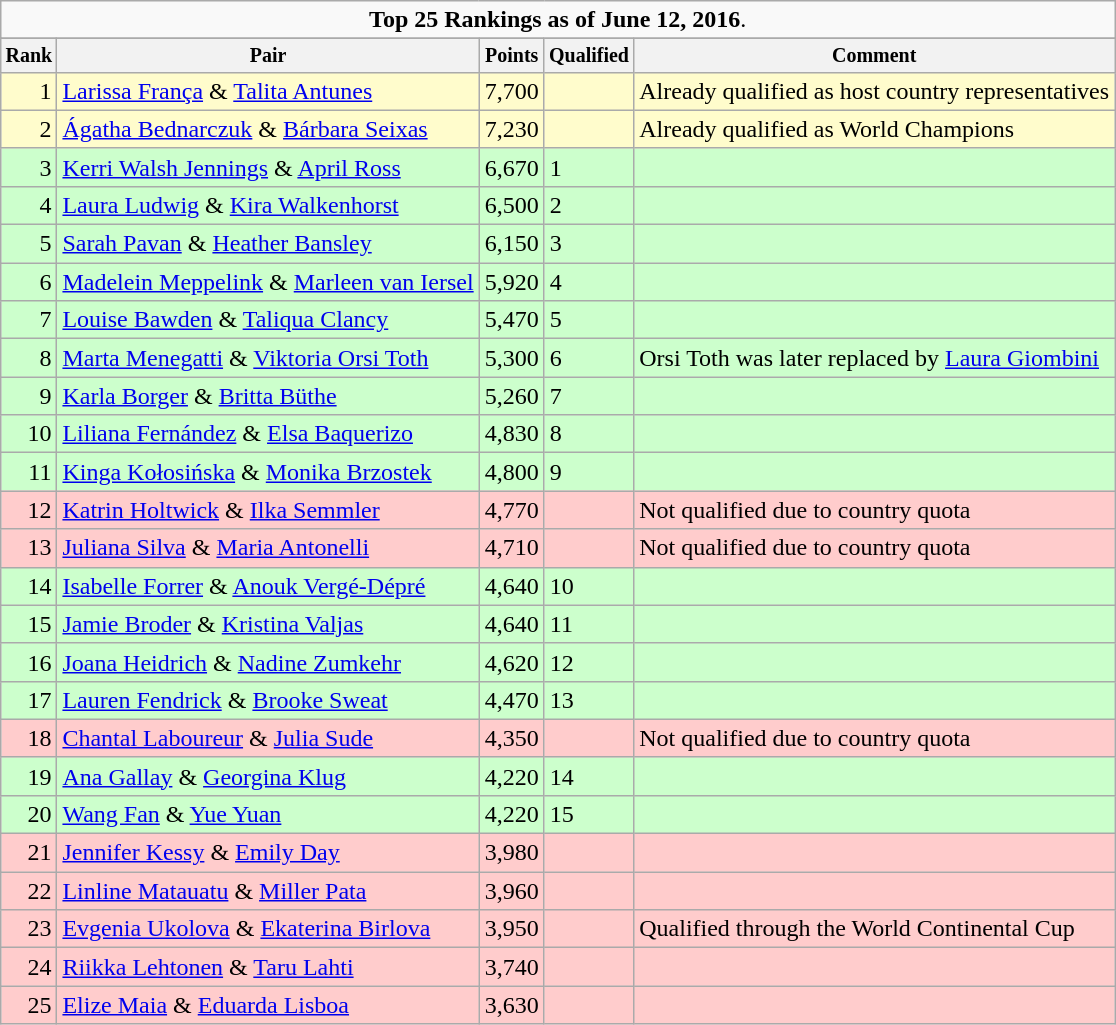<table class="wikitable">
<tr>
<td colspan=5 align="center"><strong>Top 25 Rankings as of June 12, 2016</strong>.</td>
</tr>
<tr>
</tr>
<tr style="font-size:10pt;font-weight:bold">
<th>Rank</th>
<th>Pair</th>
<th>Points</th>
<th>Qualified</th>
<th>Comment</th>
</tr>
<tr bgcolor=#fffccc>
<td align=right>1</td>
<td> <a href='#'>Larissa França</a> & <a href='#'>Talita Antunes</a></td>
<td align=center>7,700</td>
<td></td>
<td>Already qualified as host country representatives</td>
</tr>
<tr bgcolor=#fffccc>
<td align=right>2</td>
<td> <a href='#'>Ágatha Bednarczuk</a> & <a href='#'>Bárbara Seixas</a></td>
<td align=center>7,230</td>
<td></td>
<td>Already qualified as World Champions</td>
</tr>
<tr bgcolor=#ccffcc>
<td align=right>3</td>
<td> <a href='#'>Kerri Walsh Jennings</a> & <a href='#'>April Ross</a></td>
<td align=center>6,670</td>
<td>1</td>
<td></td>
</tr>
<tr bgcolor=#ccffcc>
<td align=right>4</td>
<td> <a href='#'>Laura Ludwig</a> & <a href='#'>Kira Walkenhorst</a></td>
<td align=center>6,500</td>
<td>2</td>
<td></td>
</tr>
<tr bgcolor=#ccffcc>
<td align=right>5</td>
<td> <a href='#'>Sarah Pavan</a> & <a href='#'>Heather Bansley</a></td>
<td align=center>6,150</td>
<td>3</td>
<td></td>
</tr>
<tr bgcolor=#ccffcc>
<td align=right>6</td>
<td> <a href='#'>Madelein Meppelink</a> & <a href='#'>Marleen van Iersel</a></td>
<td align=center>5,920</td>
<td>4</td>
<td></td>
</tr>
<tr bgcolor=#ccffcc>
<td align=right>7</td>
<td> <a href='#'>Louise Bawden</a> & <a href='#'>Taliqua Clancy</a></td>
<td align=center>5,470</td>
<td>5</td>
<td></td>
</tr>
<tr bgcolor=#ccffcc>
<td align=right>8</td>
<td> <a href='#'>Marta Menegatti</a> & <a href='#'>Viktoria Orsi Toth</a></td>
<td align=center>5,300</td>
<td>6</td>
<td>Orsi Toth was later replaced by <a href='#'>Laura Giombini</a></td>
</tr>
<tr bgcolor=#ccffcc>
<td align=right>9</td>
<td> <a href='#'>Karla Borger</a> & <a href='#'>Britta Büthe</a></td>
<td align=center>5,260</td>
<td>7</td>
<td></td>
</tr>
<tr bgcolor=#ccffcc>
<td align=right>10</td>
<td> <a href='#'>Liliana Fernández</a> & <a href='#'>Elsa Baquerizo</a></td>
<td align=center>4,830</td>
<td>8</td>
<td></td>
</tr>
<tr bgcolor=#ccffcc>
<td align=right>11</td>
<td> <a href='#'>Kinga Kołosińska</a> & <a href='#'>Monika Brzostek</a></td>
<td align=center>4,800</td>
<td>9</td>
<td></td>
</tr>
<tr bgcolor=#ffcccc>
<td align=right>12</td>
<td> <a href='#'>Katrin Holtwick</a> & <a href='#'>Ilka Semmler</a></td>
<td align=center>4,770</td>
<td></td>
<td>Not qualified due to country quota</td>
</tr>
<tr bgcolor=#ffcccc>
<td align=right>13</td>
<td> <a href='#'>Juliana Silva</a> & <a href='#'>Maria Antonelli</a></td>
<td align=center>4,710</td>
<td></td>
<td>Not qualified due to country quota</td>
</tr>
<tr bgcolor=#ccffcc>
<td align=right>14</td>
<td> <a href='#'>Isabelle Forrer</a> & <a href='#'>Anouk Vergé-Dépré</a></td>
<td align=center>4,640</td>
<td>10</td>
<td></td>
</tr>
<tr bgcolor=#ccffcc>
<td align=right>15</td>
<td> <a href='#'>Jamie Broder</a> & <a href='#'>Kristina Valjas</a></td>
<td align=center>4,640</td>
<td>11</td>
<td></td>
</tr>
<tr bgcolor=#ccffcc>
<td align=right>16</td>
<td> <a href='#'>Joana Heidrich</a> & <a href='#'>Nadine Zumkehr</a></td>
<td align=center>4,620</td>
<td>12</td>
<td></td>
</tr>
<tr bgcolor=#ccffcc>
<td align=right>17</td>
<td> <a href='#'>Lauren Fendrick</a> & <a href='#'>Brooke Sweat</a></td>
<td align=center>4,470</td>
<td>13</td>
<td></td>
</tr>
<tr bgcolor=#ffcccc>
<td align=right>18</td>
<td> <a href='#'>Chantal Laboureur</a> & <a href='#'>Julia Sude</a></td>
<td align=center>4,350</td>
<td></td>
<td>Not qualified due to country quota</td>
</tr>
<tr bgcolor=#ccffcc>
<td align=right>19</td>
<td> <a href='#'>Ana Gallay</a> & <a href='#'>Georgina Klug</a></td>
<td align=center>4,220</td>
<td>14</td>
<td></td>
</tr>
<tr bgcolor=#ccffcc>
<td align=right>20</td>
<td> <a href='#'>Wang Fan</a> & <a href='#'>Yue Yuan</a></td>
<td align=center>4,220</td>
<td>15</td>
<td></td>
</tr>
<tr bgcolor=#ffcccc>
<td align=right>21</td>
<td> <a href='#'>Jennifer Kessy</a> & <a href='#'>Emily Day</a></td>
<td align=center>3,980</td>
<td></td>
<td></td>
</tr>
<tr bgcolor=#ffcccc>
<td align=right>22</td>
<td> <a href='#'>Linline Matauatu</a> & <a href='#'>Miller Pata</a></td>
<td align=center>3,960</td>
<td></td>
<td></td>
</tr>
<tr bgcolor=#ffcccc>
<td align=right>23</td>
<td> <a href='#'>Evgenia Ukolova</a> & <a href='#'>Ekaterina Birlova</a></td>
<td align=center>3,950</td>
<td></td>
<td>Qualified through the World Continental Cup</td>
</tr>
<tr bgcolor=#ffcccc>
<td align=right>24</td>
<td> <a href='#'>Riikka Lehtonen</a> & <a href='#'>Taru Lahti</a></td>
<td align=center>3,740</td>
<td></td>
<td></td>
</tr>
<tr bgcolor=#ffcccc>
<td align=right>25</td>
<td> <a href='#'>Elize Maia</a> & <a href='#'>Eduarda Lisboa</a></td>
<td align=center>3,630</td>
<td></td>
<td></td>
</tr>
</table>
